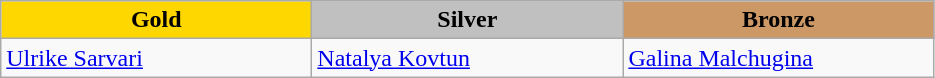<table class="wikitable" style="text-align:left">
<tr align="center">
<td width=200 bgcolor=gold><strong>Gold</strong></td>
<td width=200 bgcolor=silver><strong>Silver</strong></td>
<td width=200 bgcolor=CC9966><strong>Bronze</strong></td>
</tr>
<tr>
<td><a href='#'>Ulrike Sarvari</a><br><em></em></td>
<td><a href='#'>Natalya Kovtun</a><br><em></em></td>
<td><a href='#'>Galina Malchugina</a><br><em></em></td>
</tr>
</table>
